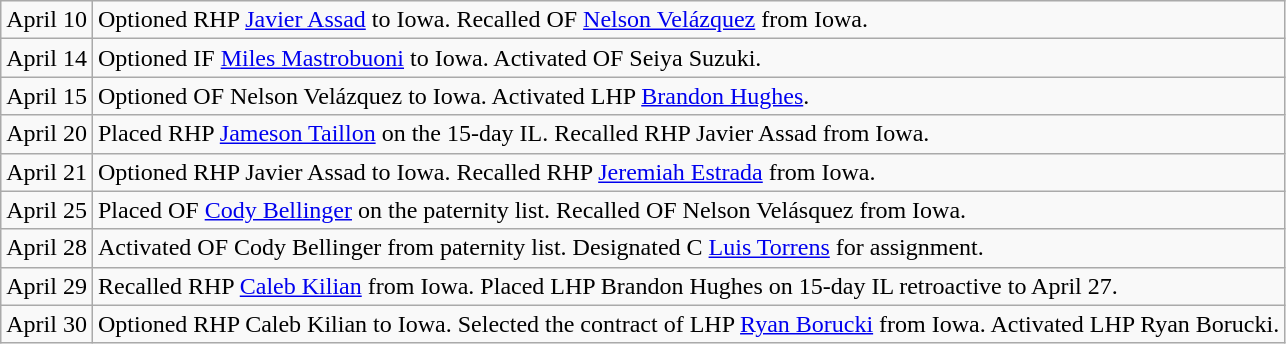<table class="wikitable">
<tr>
<td>April 10</td>
<td>Optioned RHP <a href='#'>Javier Assad</a> to Iowa. Recalled OF <a href='#'>Nelson Velázquez</a> from Iowa.</td>
</tr>
<tr>
<td>April 14</td>
<td>Optioned IF <a href='#'>Miles Mastrobuoni</a> to Iowa. Activated OF Seiya Suzuki.</td>
</tr>
<tr>
<td>April 15</td>
<td>Optioned OF Nelson Velázquez to Iowa. Activated LHP <a href='#'>Brandon Hughes</a>.</td>
</tr>
<tr>
<td>April 20</td>
<td>Placed RHP <a href='#'>Jameson Taillon</a> on the 15-day IL. Recalled RHP Javier Assad from Iowa.</td>
</tr>
<tr>
<td>April 21</td>
<td>Optioned RHP Javier Assad to Iowa. Recalled RHP <a href='#'>Jeremiah Estrada</a> from Iowa.</td>
</tr>
<tr>
<td>April 25</td>
<td>Placed OF <a href='#'>Cody Bellinger</a> on the paternity list. Recalled OF Nelson Velásquez from Iowa.</td>
</tr>
<tr>
<td>April 28</td>
<td>Activated OF Cody Bellinger from paternity list. Designated C <a href='#'>Luis Torrens</a> for assignment.</td>
</tr>
<tr>
<td>April 29</td>
<td>Recalled RHP <a href='#'>Caleb Kilian</a> from Iowa. Placed LHP Brandon Hughes on 15-day IL retroactive to April 27.</td>
</tr>
<tr>
<td>April 30</td>
<td>Optioned RHP Caleb Kilian to Iowa. Selected the contract of LHP <a href='#'>Ryan Borucki</a> from Iowa. Activated LHP Ryan Borucki.</td>
</tr>
</table>
